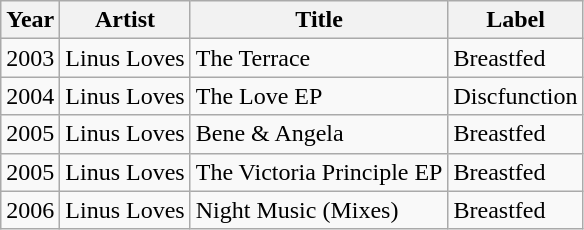<table class="wikitable sortable">
<tr>
<th>Year</th>
<th>Artist</th>
<th>Title</th>
<th>Label</th>
</tr>
<tr>
<td>2003</td>
<td>Linus Loves</td>
<td>The Terrace</td>
<td>Breastfed</td>
</tr>
<tr>
<td>2004</td>
<td>Linus Loves</td>
<td>The Love EP</td>
<td>Discfunction</td>
</tr>
<tr>
<td>2005</td>
<td>Linus Loves</td>
<td>Bene & Angela</td>
<td>Breastfed</td>
</tr>
<tr>
<td>2005</td>
<td>Linus Loves</td>
<td>The Victoria Principle EP</td>
<td>Breastfed</td>
</tr>
<tr>
<td>2006</td>
<td>Linus Loves</td>
<td>Night Music (Mixes)</td>
<td>Breastfed</td>
</tr>
</table>
